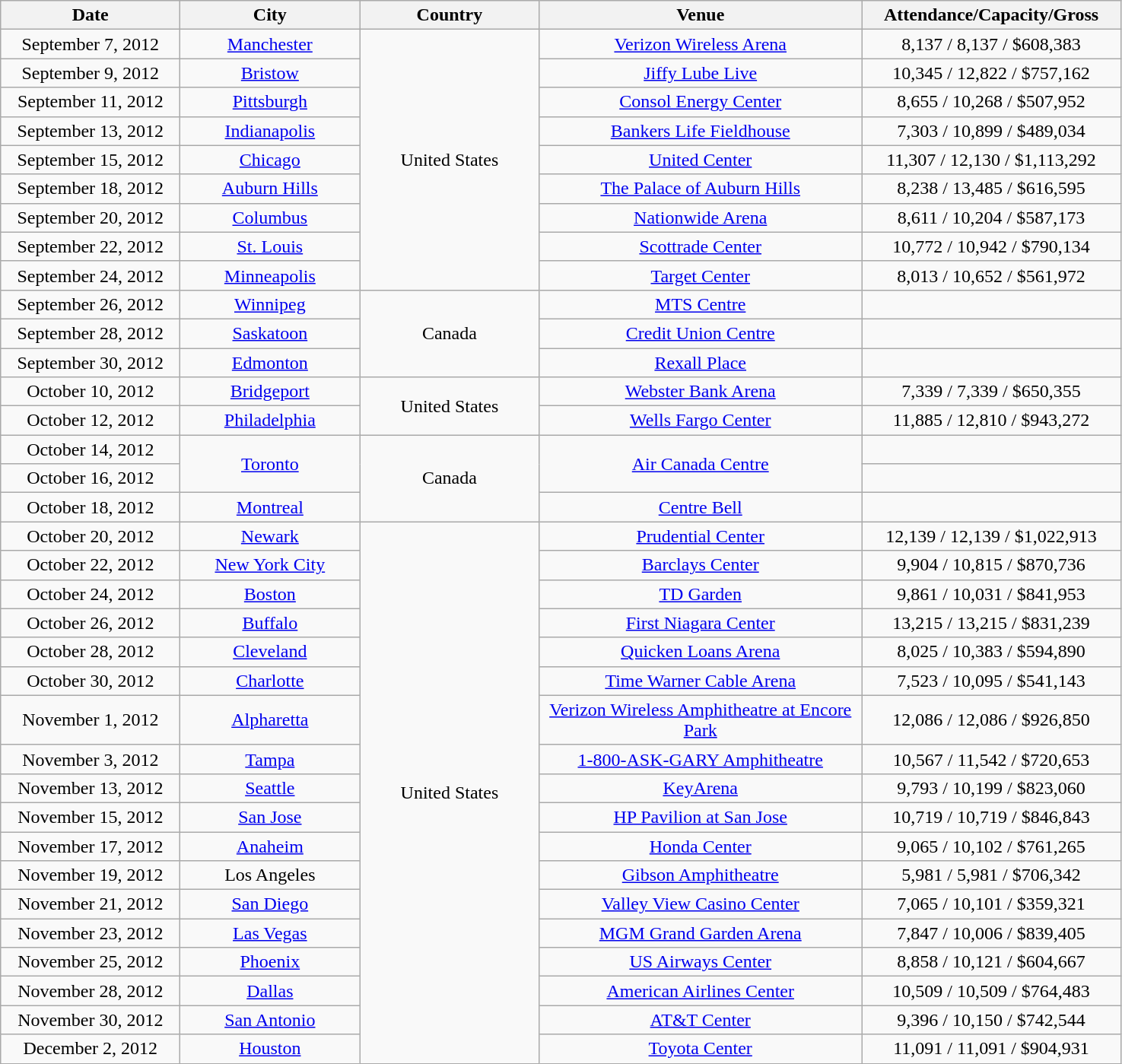<table class="wikitable" style="text-align:center;">
<tr>
<th width="150">Date</th>
<th width="150">City</th>
<th width="150">Country</th>
<th width="275">Venue</th>
<th width="220">Attendance/Capacity/Gross</th>
</tr>
<tr>
<td>September 7, 2012</td>
<td><a href='#'>Manchester</a></td>
<td rowspan="9">United States</td>
<td><a href='#'>Verizon Wireless Arena</a></td>
<td>8,137 / 8,137 / $608,383</td>
</tr>
<tr>
<td>September 9, 2012</td>
<td><a href='#'>Bristow</a></td>
<td><a href='#'>Jiffy Lube Live</a></td>
<td>10,345 / 12,822 / $757,162</td>
</tr>
<tr>
<td>September 11, 2012</td>
<td><a href='#'>Pittsburgh</a></td>
<td><a href='#'>Consol Energy Center</a></td>
<td>8,655 / 10,268 / $507,952</td>
</tr>
<tr>
<td>September 13, 2012</td>
<td><a href='#'>Indianapolis</a></td>
<td><a href='#'>Bankers Life Fieldhouse</a></td>
<td>7,303 / 10,899 / $489,034</td>
</tr>
<tr>
<td>September 15, 2012</td>
<td><a href='#'>Chicago</a></td>
<td><a href='#'>United Center</a></td>
<td>11,307 / 12,130 / $1,113,292</td>
</tr>
<tr>
<td>September 18, 2012</td>
<td><a href='#'>Auburn Hills</a></td>
<td><a href='#'>The Palace of Auburn Hills</a></td>
<td>8,238 / 13,485 / $616,595</td>
</tr>
<tr>
<td>September 20, 2012</td>
<td><a href='#'>Columbus</a></td>
<td><a href='#'>Nationwide Arena</a></td>
<td>8,611 / 10,204 / $587,173</td>
</tr>
<tr>
<td>September 22, 2012</td>
<td><a href='#'>St. Louis</a></td>
<td><a href='#'>Scottrade Center</a></td>
<td>10,772 / 10,942 / $790,134</td>
</tr>
<tr>
<td>September 24, 2012</td>
<td><a href='#'>Minneapolis</a></td>
<td><a href='#'>Target Center</a></td>
<td>8,013 / 10,652 / $561,972</td>
</tr>
<tr>
<td>September 26, 2012</td>
<td><a href='#'>Winnipeg</a></td>
<td rowspan="3">Canada</td>
<td><a href='#'>MTS Centre</a></td>
<td></td>
</tr>
<tr>
<td>September 28, 2012</td>
<td><a href='#'>Saskatoon</a></td>
<td><a href='#'>Credit Union Centre</a></td>
<td></td>
</tr>
<tr>
<td>September 30, 2012</td>
<td><a href='#'>Edmonton</a></td>
<td><a href='#'>Rexall Place</a></td>
<td></td>
</tr>
<tr>
<td>October 10, 2012</td>
<td><a href='#'>Bridgeport</a></td>
<td rowspan="2">United States</td>
<td><a href='#'>Webster Bank Arena</a></td>
<td>7,339 / 7,339 / $650,355</td>
</tr>
<tr>
<td>October 12, 2012</td>
<td><a href='#'>Philadelphia</a></td>
<td><a href='#'>Wells Fargo Center</a></td>
<td>11,885 / 12,810 / $943,272</td>
</tr>
<tr>
<td>October 14, 2012</td>
<td rowspan="2"><a href='#'>Toronto</a></td>
<td rowspan="3">Canada</td>
<td rowspan="2"><a href='#'>Air Canada Centre</a></td>
<td></td>
</tr>
<tr>
<td>October 16, 2012</td>
<td></td>
</tr>
<tr>
<td>October 18, 2012</td>
<td><a href='#'>Montreal</a></td>
<td><a href='#'>Centre Bell</a></td>
<td></td>
</tr>
<tr>
<td>October 20, 2012</td>
<td><a href='#'>Newark</a></td>
<td rowspan="18">United States</td>
<td><a href='#'>Prudential Center</a></td>
<td>12,139 / 12,139 / $1,022,913</td>
</tr>
<tr>
<td>October 22, 2012</td>
<td><a href='#'>New York City</a></td>
<td><a href='#'>Barclays Center</a></td>
<td>9,904 / 10,815 / $870,736</td>
</tr>
<tr>
<td>October 24, 2012</td>
<td><a href='#'>Boston</a></td>
<td><a href='#'>TD Garden</a></td>
<td>9,861 / 10,031 / $841,953</td>
</tr>
<tr>
<td>October 26, 2012</td>
<td><a href='#'>Buffalo</a></td>
<td><a href='#'>First Niagara Center</a></td>
<td>13,215 / 13,215 / $831,239</td>
</tr>
<tr>
<td>October 28, 2012</td>
<td><a href='#'>Cleveland</a></td>
<td><a href='#'>Quicken Loans Arena</a></td>
<td>8,025 / 10,383 / $594,890</td>
</tr>
<tr>
<td>October 30, 2012</td>
<td><a href='#'>Charlotte</a></td>
<td><a href='#'>Time Warner Cable Arena</a></td>
<td>7,523 / 10,095 / $541,143</td>
</tr>
<tr>
<td>November 1, 2012</td>
<td><a href='#'>Alpharetta</a></td>
<td><a href='#'>Verizon Wireless Amphitheatre at Encore Park</a></td>
<td>12,086 / 12,086 / $926,850</td>
</tr>
<tr>
<td>November 3, 2012</td>
<td><a href='#'>Tampa</a></td>
<td><a href='#'>1-800-ASK-GARY Amphitheatre</a></td>
<td>10,567 / 11,542 / $720,653</td>
</tr>
<tr>
<td>November 13, 2012</td>
<td><a href='#'>Seattle</a></td>
<td><a href='#'>KeyArena</a></td>
<td>9,793 / 10,199 / $823,060</td>
</tr>
<tr>
<td>November 15, 2012</td>
<td><a href='#'>San Jose</a></td>
<td><a href='#'>HP Pavilion at San Jose</a></td>
<td>10,719 / 10,719 / $846,843</td>
</tr>
<tr>
<td>November 17, 2012</td>
<td><a href='#'>Anaheim</a></td>
<td><a href='#'>Honda Center</a></td>
<td>9,065 / 10,102 / $761,265</td>
</tr>
<tr>
<td>November 19, 2012</td>
<td>Los Angeles</td>
<td><a href='#'>Gibson Amphitheatre</a></td>
<td>5,981 / 5,981 / $706,342</td>
</tr>
<tr>
<td>November 21, 2012</td>
<td><a href='#'>San Diego</a></td>
<td><a href='#'>Valley View Casino Center</a></td>
<td>7,065 / 10,101 / $359,321</td>
</tr>
<tr>
<td>November 23, 2012</td>
<td><a href='#'>Las Vegas</a></td>
<td><a href='#'>MGM Grand Garden Arena</a></td>
<td>7,847 / 10,006 / $839,405</td>
</tr>
<tr>
<td>November 25, 2012</td>
<td><a href='#'>Phoenix</a></td>
<td><a href='#'>US Airways Center</a></td>
<td>8,858 / 10,121 / $604,667</td>
</tr>
<tr>
<td>November 28, 2012</td>
<td><a href='#'>Dallas</a></td>
<td><a href='#'>American Airlines Center</a></td>
<td>10,509 / 10,509 / $764,483</td>
</tr>
<tr>
<td>November 30, 2012</td>
<td><a href='#'>San Antonio</a></td>
<td><a href='#'>AT&T Center</a></td>
<td>9,396 / 10,150 / $742,544</td>
</tr>
<tr>
<td>December 2, 2012</td>
<td><a href='#'>Houston</a></td>
<td><a href='#'>Toyota Center</a></td>
<td>11,091 / 11,091 / $904,931</td>
</tr>
</table>
